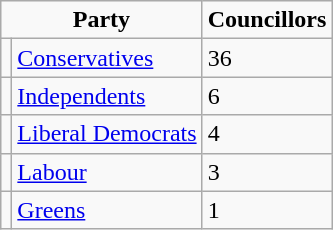<table class="wikitable">
<tr>
<td colspan="2" rowspan="1" align="center" valign="top"><strong>Party</strong></td>
<td valign="top"><strong>Councillors</strong><br></td>
</tr>
<tr>
<td></td>
<td><a href='#'>Conservatives</a></td>
<td>36</td>
</tr>
<tr>
<td></td>
<td><a href='#'>Independents</a></td>
<td>6</td>
</tr>
<tr>
<td></td>
<td><a href='#'>Liberal Democrats</a></td>
<td>4</td>
</tr>
<tr>
<td></td>
<td><a href='#'>Labour</a></td>
<td>3</td>
</tr>
<tr>
<td></td>
<td><a href='#'>Greens</a></td>
<td>1</td>
</tr>
</table>
